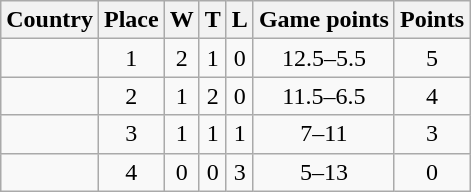<table class="wikitable sortable" style="text-align:center">
<tr>
<th>Country</th>
<th>Place</th>
<th>W</th>
<th>T</th>
<th>L</th>
<th>Game points</th>
<th>Points</th>
</tr>
<tr>
<td align=left></td>
<td>1</td>
<td>2</td>
<td>1</td>
<td>0</td>
<td>12.5–5.5</td>
<td>5</td>
</tr>
<tr>
<td align=left></td>
<td>2</td>
<td>1</td>
<td>2</td>
<td>0</td>
<td>11.5–6.5</td>
<td>4</td>
</tr>
<tr>
<td align=left></td>
<td>3</td>
<td>1</td>
<td>1</td>
<td>1</td>
<td>7–11</td>
<td>3</td>
</tr>
<tr>
<td align=left></td>
<td>4</td>
<td>0</td>
<td>0</td>
<td>3</td>
<td>5–13</td>
<td>0</td>
</tr>
</table>
